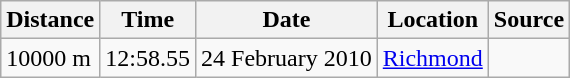<table class="wikitable">
<tr>
<th>Distance</th>
<th>Time</th>
<th>Date</th>
<th>Location</th>
<th>Source</th>
</tr>
<tr>
<td>10000 m</td>
<td>12:58.55</td>
<td>24 February 2010</td>
<td><a href='#'>Richmond</a></td>
<td></td>
</tr>
</table>
